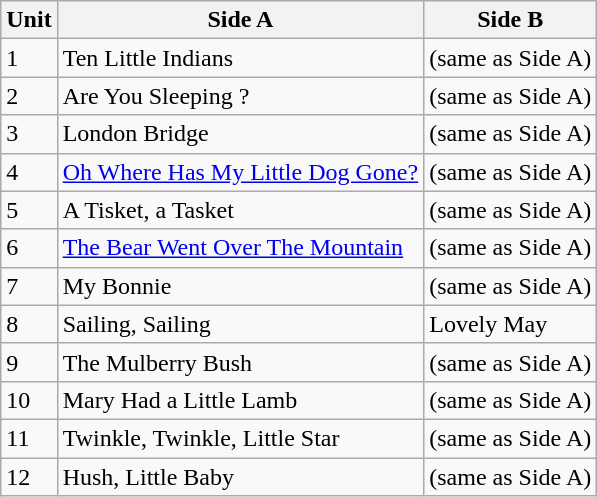<table class="wikitable">
<tr>
<th>Unit</th>
<th>Side A</th>
<th>Side B</th>
</tr>
<tr>
<td>1</td>
<td>Ten Little Indians</td>
<td>(same as Side A)</td>
</tr>
<tr>
<td>2</td>
<td>Are You Sleeping ?</td>
<td>(same as Side A)</td>
</tr>
<tr>
<td>3</td>
<td>London Bridge</td>
<td>(same as Side A)</td>
</tr>
<tr>
<td>4</td>
<td><a href='#'>Oh Where Has My Little Dog Gone?</a></td>
<td>(same as Side A)</td>
</tr>
<tr>
<td>5</td>
<td>A Tisket, a Tasket</td>
<td>(same as Side A)</td>
</tr>
<tr>
<td>6</td>
<td><a href='#'>The Bear Went Over The Mountain</a></td>
<td>(same as Side A)</td>
</tr>
<tr>
<td>7</td>
<td>My Bonnie</td>
<td>(same as Side A)</td>
</tr>
<tr>
<td>8</td>
<td>Sailing, Sailing</td>
<td>Lovely May</td>
</tr>
<tr>
<td>9</td>
<td>The Mulberry Bush</td>
<td>(same as Side A)</td>
</tr>
<tr>
<td>10</td>
<td>Mary Had a Little Lamb</td>
<td>(same as Side A)</td>
</tr>
<tr>
<td>11</td>
<td>Twinkle, Twinkle, Little Star</td>
<td>(same as Side A)</td>
</tr>
<tr>
<td>12</td>
<td>Hush, Little Baby</td>
<td>(same as Side A)</td>
</tr>
</table>
